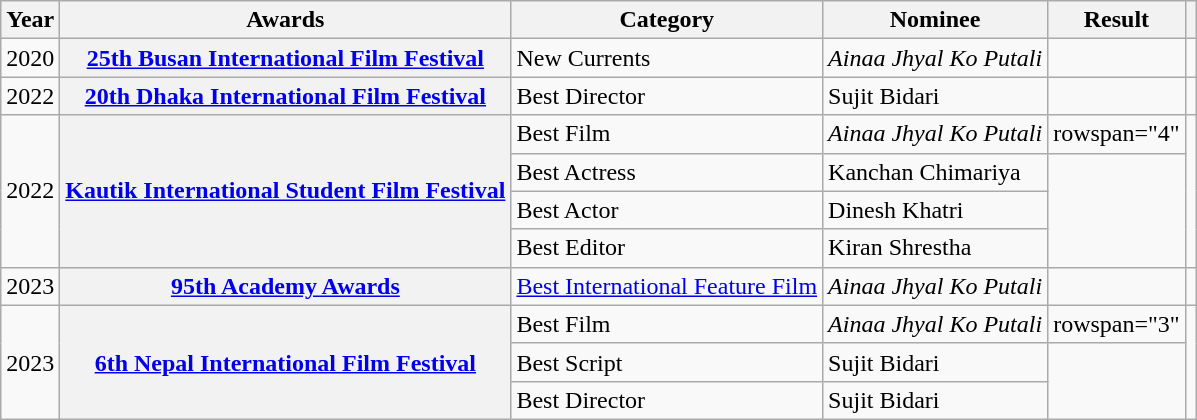<table class="wikitable plainrowheaders">
<tr>
<th scope="col">Year</th>
<th scope="col">Awards</th>
<th scope="col">Category</th>
<th scope="col">Nominee</th>
<th scope="col">Result</th>
<th scope="col" class="unsortable"></th>
</tr>
<tr>
<td>2020</td>
<th scope="row"><a href='#'>25th Busan International Film Festival</a></th>
<td>New Currents</td>
<td><em>Ainaa Jhyal Ko Putali</em></td>
<td></td>
<td style="text-align:center;"></td>
</tr>
<tr>
<td>2022</td>
<th scope="row"><a href='#'>20th Dhaka International Film Festival</a></th>
<td>Best Director</td>
<td>Sujit Bidari</td>
<td></td>
<td style="text-align:center;"></td>
</tr>
<tr>
<td rowspan="4">2022</td>
<th rowspan="4" scope="row"><a href='#'>Kautik International Student Film Festival</a></th>
<td>Best Film</td>
<td><em>Ainaa Jhyal Ko Putali</em></td>
<td>rowspan="4" </td>
<td rowspan="4" style="text-align:center;"></td>
</tr>
<tr>
<td>Best Actress</td>
<td>Kanchan Chimariya</td>
</tr>
<tr>
<td>Best Actor</td>
<td>Dinesh Khatri</td>
</tr>
<tr>
<td>Best Editor</td>
<td>Kiran Shrestha</td>
</tr>
<tr>
<td>2023</td>
<th scope="row"><a href='#'>95th Academy Awards</a></th>
<td><a href='#'>Best International Feature Film</a></td>
<td><em>Ainaa Jhyal Ko Putali</em></td>
<td></td>
<td style="text-align:center;"></td>
</tr>
<tr>
<td rowspan="3">2023</td>
<th rowspan="3" scope="row"><a href='#'>6th Nepal International Film Festival</a></th>
<td>Best Film</td>
<td><em>Ainaa Jhyal Ko Putali</em></td>
<td>rowspan="3" </td>
<td rowspan="3" style="text-align:center;"><br></td>
</tr>
<tr>
<td>Best Script</td>
<td>Sujit Bidari</td>
</tr>
<tr>
<td>Best Director</td>
<td>Sujit Bidari</td>
</tr>
</table>
